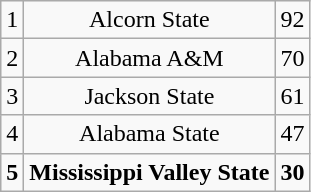<table class="wikitable" style="display: inline-table;">
<tr align="center">
<td>1</td>
<td>Alcorn State</td>
<td>92</td>
</tr>
<tr align="center">
<td>2</td>
<td>Alabama A&M</td>
<td>70</td>
</tr>
<tr align="center">
<td>3</td>
<td>Jackson State</td>
<td>61</td>
</tr>
<tr align="center">
<td>4</td>
<td>Alabama State</td>
<td>47</td>
</tr>
<tr align="center">
<td><strong>5</strong></td>
<td><strong>Mississippi Valley State</strong></td>
<td><strong>30</strong></td>
</tr>
</table>
